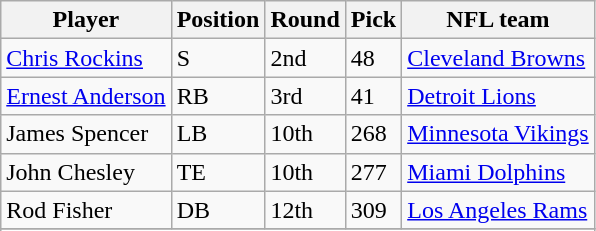<table class="wikitable" border="1">
<tr>
<th style=>Player</th>
<th style=>Position</th>
<th style=>Round</th>
<th style=>Pick</th>
<th style=>NFL team</th>
</tr>
<tr>
<td><a href='#'>Chris Rockins</a></td>
<td>S</td>
<td>2nd</td>
<td>48</td>
<td><a href='#'>Cleveland Browns</a></td>
</tr>
<tr>
<td><a href='#'>Ernest Anderson</a></td>
<td>RB</td>
<td>3rd</td>
<td>41</td>
<td><a href='#'>Detroit Lions</a></td>
</tr>
<tr>
<td>James Spencer</td>
<td>LB</td>
<td>10th</td>
<td>268</td>
<td><a href='#'>Minnesota Vikings</a></td>
</tr>
<tr>
<td>John Chesley</td>
<td>TE</td>
<td>10th</td>
<td>277</td>
<td><a href='#'>Miami Dolphins</a></td>
</tr>
<tr>
<td>Rod Fisher</td>
<td>DB</td>
<td>12th</td>
<td>309</td>
<td><a href='#'>Los Angeles Rams</a></td>
</tr>
<tr>
</tr>
<tr>
</tr>
</table>
